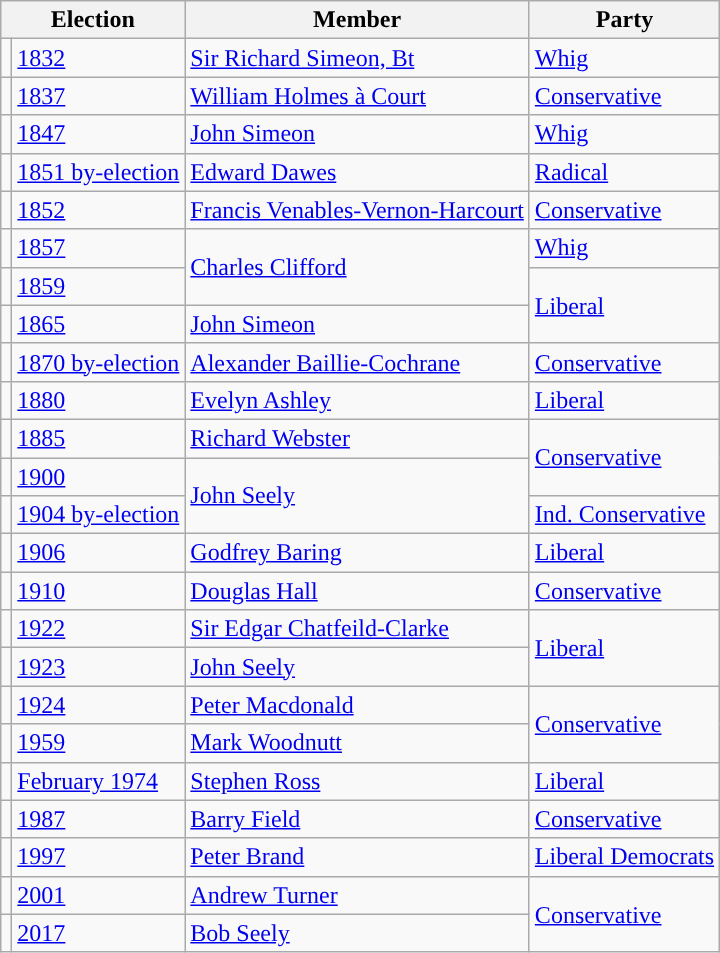<table class="wikitable">
<tr>
<th colspan="2">Election</th>
<th>Member</th>
<th>Party</th>
</tr>
<tr>
<td style="color:inherit;background-color: "></td>
<td><a href='#'>1832</a></td>
<td><a href='#'>Sir Richard Simeon, Bt</a></td>
<td><a href='#'>Whig</a></td>
</tr>
<tr>
<td style="color:inherit;background-color: "></td>
<td><a href='#'>1837</a></td>
<td><a href='#'>William Holmes à Court</a></td>
<td><a href='#'>Conservative</a></td>
</tr>
<tr>
<td style="color:inherit;background-color: "></td>
<td><a href='#'>1847</a></td>
<td><a href='#'>John Simeon</a></td>
<td><a href='#'>Whig</a></td>
</tr>
<tr>
<td style="color:inherit;background-color: "></td>
<td><a href='#'>1851 by-election</a></td>
<td><a href='#'>Edward Dawes</a></td>
<td><a href='#'>Radical</a></td>
</tr>
<tr>
<td style="color:inherit;background-color: "></td>
<td><a href='#'>1852</a></td>
<td><a href='#'>Francis Venables-Vernon-Harcourt</a></td>
<td><a href='#'>Conservative</a></td>
</tr>
<tr>
<td style="color:inherit;background-color: "></td>
<td><a href='#'>1857</a></td>
<td rowspan="2"><a href='#'>Charles Clifford</a></td>
<td><a href='#'>Whig</a></td>
</tr>
<tr>
<td style="color:inherit;background-color: "></td>
<td><a href='#'>1859</a></td>
<td rowspan="2"><a href='#'>Liberal</a></td>
</tr>
<tr>
<td style="color:inherit;background-color: "></td>
<td><a href='#'>1865</a></td>
<td><a href='#'>John Simeon</a></td>
</tr>
<tr>
<td style="color:inherit;background-color: "></td>
<td><a href='#'>1870 by-election</a></td>
<td><a href='#'>Alexander Baillie-Cochrane</a></td>
<td><a href='#'>Conservative</a></td>
</tr>
<tr>
<td style="color:inherit;background-color: "></td>
<td><a href='#'>1880</a></td>
<td><a href='#'>Evelyn Ashley</a></td>
<td><a href='#'>Liberal</a></td>
</tr>
<tr>
<td style="color:inherit;background-color: "></td>
<td><a href='#'>1885</a></td>
<td><a href='#'>Richard Webster</a></td>
<td rowspan="2"><a href='#'>Conservative</a></td>
</tr>
<tr>
<td style="color:inherit;background-color: "></td>
<td><a href='#'>1900</a></td>
<td rowspan="2"><a href='#'>John Seely</a></td>
</tr>
<tr>
<td style="color:inherit;background-color: "></td>
<td><a href='#'>1904 by-election</a></td>
<td><a href='#'>Ind. Conservative</a></td>
</tr>
<tr>
<td style="color:inherit;background-color: "></td>
<td><a href='#'>1906</a></td>
<td><a href='#'>Godfrey Baring</a></td>
<td><a href='#'>Liberal</a></td>
</tr>
<tr>
<td style="color:inherit;background-color: "></td>
<td><a href='#'>1910</a></td>
<td><a href='#'>Douglas Hall</a></td>
<td><a href='#'>Conservative</a></td>
</tr>
<tr>
<td style="color:inherit;background-color: "></td>
<td><a href='#'>1922</a></td>
<td><a href='#'>Sir Edgar Chatfeild-Clarke</a></td>
<td rowspan="2"><a href='#'>Liberal</a></td>
</tr>
<tr>
<td style="color:inherit;background-color: "></td>
<td><a href='#'>1923</a></td>
<td><a href='#'>John Seely</a></td>
</tr>
<tr>
<td style="color:inherit;background-color: "></td>
<td><a href='#'>1924</a></td>
<td><a href='#'>Peter Macdonald</a></td>
<td rowspan="2"><a href='#'>Conservative</a></td>
</tr>
<tr>
<td style="color:inherit;background-color: "></td>
<td><a href='#'>1959</a></td>
<td><a href='#'>Mark Woodnutt</a></td>
</tr>
<tr>
<td style="color:inherit;background-color: "></td>
<td><a href='#'>February 1974</a></td>
<td><a href='#'>Stephen Ross</a></td>
<td><a href='#'>Liberal</a></td>
</tr>
<tr>
<td style="color:inherit;background-color: "></td>
<td><a href='#'>1987</a></td>
<td><a href='#'>Barry Field</a></td>
<td><a href='#'>Conservative</a></td>
</tr>
<tr>
<td style="color:inherit;background-color: "></td>
<td><a href='#'>1997</a></td>
<td><a href='#'>Peter Brand</a></td>
<td><a href='#'>Liberal Democrats</a></td>
</tr>
<tr>
<td style="color:inherit;background-color: "></td>
<td><a href='#'>2001</a></td>
<td><a href='#'>Andrew Turner</a></td>
<td rowspan="2"><a href='#'>Conservative</a></td>
</tr>
<tr>
<td style="color:inherit;background-color: "></td>
<td><a href='#'>2017</a></td>
<td><a href='#'>Bob Seely</a></td>
</tr>
</table>
